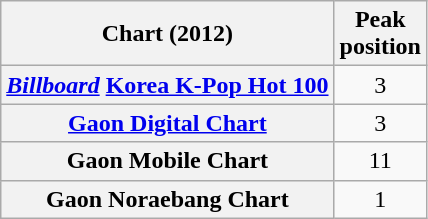<table class="wikitable plainrowheaders sortable" style="text-align:center;">
<tr>
<th scope="col">Chart (2012)</th>
<th scope="col">Peak<br>position</th>
</tr>
<tr>
<th scope="row"><em><a href='#'>Billboard</a></em> <a href='#'>Korea K-Pop Hot 100</a></th>
<td>3</td>
</tr>
<tr>
<th scope="row"><a href='#'>Gaon Digital Chart</a></th>
<td>3</td>
</tr>
<tr>
<th scope="row">Gaon Mobile Chart</th>
<td>11</td>
</tr>
<tr>
<th scope="row">Gaon Noraebang Chart</th>
<td>1</td>
</tr>
</table>
